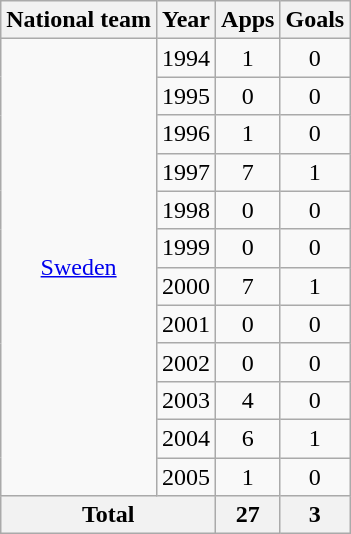<table class="wikitable" style="text-align:center">
<tr>
<th>National team</th>
<th>Year</th>
<th>Apps</th>
<th>Goals</th>
</tr>
<tr>
<td rowspan="12"><a href='#'>Sweden</a></td>
<td>1994</td>
<td>1</td>
<td>0</td>
</tr>
<tr>
<td>1995</td>
<td>0</td>
<td>0</td>
</tr>
<tr>
<td>1996</td>
<td>1</td>
<td>0</td>
</tr>
<tr>
<td>1997</td>
<td>7</td>
<td>1</td>
</tr>
<tr>
<td>1998</td>
<td>0</td>
<td>0</td>
</tr>
<tr>
<td>1999</td>
<td>0</td>
<td>0</td>
</tr>
<tr>
<td>2000</td>
<td>7</td>
<td>1</td>
</tr>
<tr>
<td>2001</td>
<td>0</td>
<td>0</td>
</tr>
<tr>
<td>2002</td>
<td>0</td>
<td>0</td>
</tr>
<tr>
<td>2003</td>
<td>4</td>
<td>0</td>
</tr>
<tr>
<td>2004</td>
<td>6</td>
<td>1</td>
</tr>
<tr>
<td>2005</td>
<td>1</td>
<td>0</td>
</tr>
<tr>
<th colspan="2">Total</th>
<th>27</th>
<th>3</th>
</tr>
</table>
